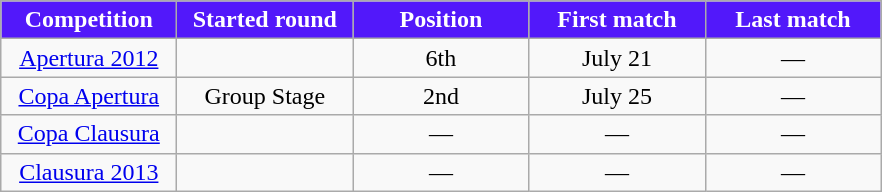<table class="wikitable">
<tr>
<th width=110px style="background: #5218FA;color:#FFFFFF">Competition</th>
<th width=110px style="background: #5218FA;color:#FFFFFF">Started round</th>
<th width=110px style="background: #5218FA;color:#FFFFFF">Position</th>
<th width=110px style="background: #5218FA;color:#FFFFFF">First match</th>
<th width=110px style="background: #5218FA;color:#FFFFFF">Last match</th>
</tr>
<tr align=center>
<td><a href='#'>Apertura 2012</a></td>
<td></td>
<td>6th</td>
<td>July 21</td>
<td>—</td>
</tr>
<tr align=center>
<td><a href='#'>Copa Apertura</a></td>
<td>Group Stage</td>
<td>2nd</td>
<td>July 25</td>
<td>—</td>
</tr>
<tr align=center>
<td><a href='#'>Copa Clausura</a></td>
<td></td>
<td>—</td>
<td>—</td>
<td>—</td>
</tr>
<tr align=center>
<td><a href='#'>Clausura 2013</a></td>
<td></td>
<td>—</td>
<td>—</td>
<td>—</td>
</tr>
</table>
